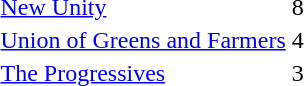<table>
<tr>
<td></td>
<td><a href='#'>New Unity</a></td>
<td><div>8</div></td>
</tr>
<tr>
<td></td>
<td><a href='#'>Union of Greens and Farmers</a></td>
<td><div>4</div></td>
</tr>
<tr>
<td></td>
<td><a href='#'>The Progressives</a></td>
<td><div>3</div></td>
</tr>
</table>
